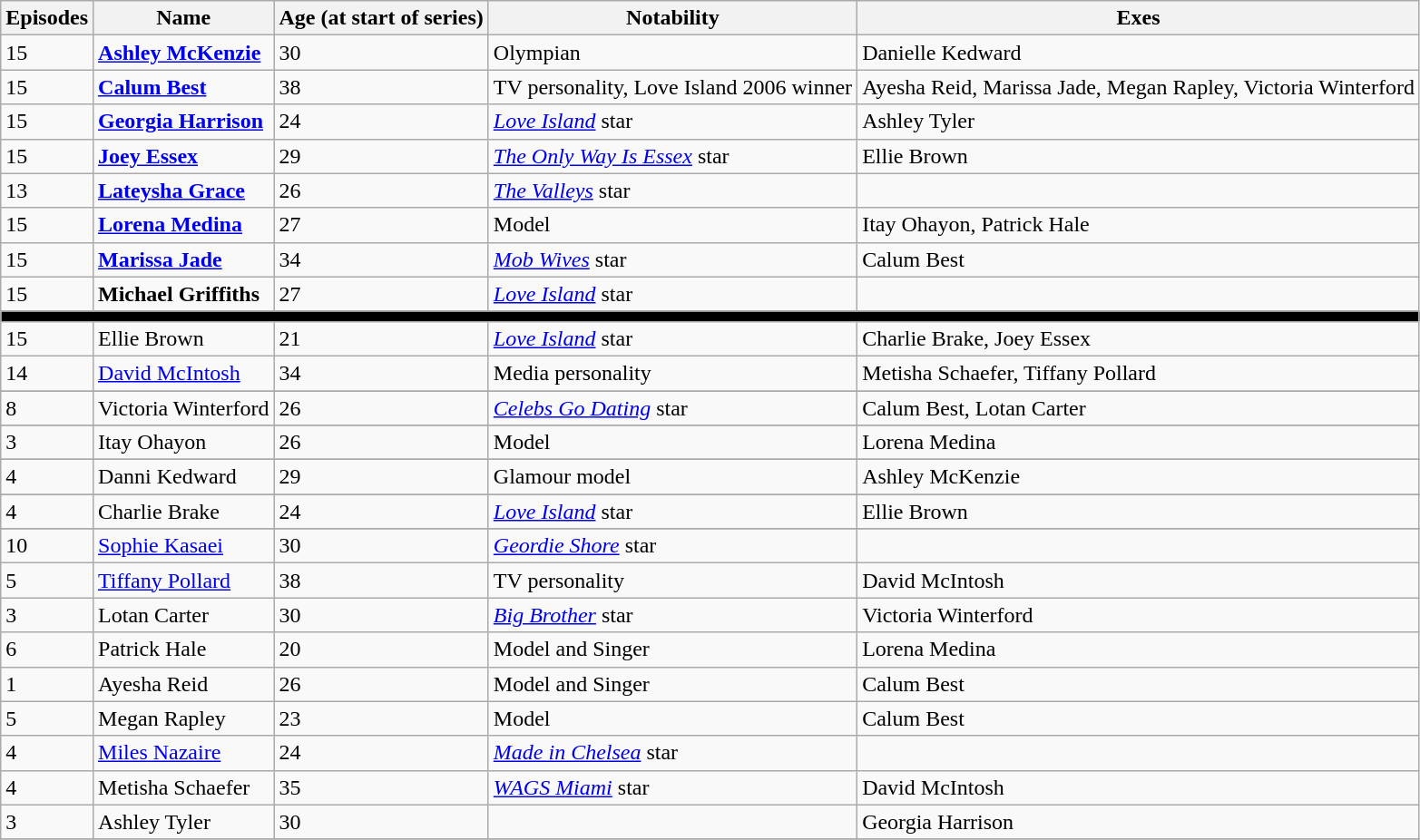<table class="wikitable sortable">
<tr>
<th>Episodes</th>
<th>Name</th>
<th>Age (at start of series)</th>
<th>Notability</th>
<th>Exes</th>
</tr>
<tr>
<td>15</td>
<td nowrap><strong><a href='#'>Ashley McKenzie</a></strong></td>
<td>30</td>
<td>Olympian</td>
<td>Danielle Kedward</td>
</tr>
<tr>
<td>15</td>
<td><strong><a href='#'>Calum Best</a></strong></td>
<td>38</td>
<td>TV personality, Love Island 2006 winner</td>
<td nowrap>Ayesha Reid, Marissa Jade, Megan Rapley, Victoria Winterford</td>
</tr>
<tr>
<td>15</td>
<td><strong><a href='#'>Georgia Harrison</a></strong></td>
<td>24</td>
<td><em><a href='#'>Love Island</a></em> star</td>
<td>Ashley Tyler</td>
</tr>
<tr>
<td>15</td>
<td><strong><a href='#'>Joey Essex</a></strong></td>
<td>29</td>
<td nowrap><em><a href='#'>The Only Way Is Essex</a></em> star</td>
<td>Ellie Brown</td>
</tr>
<tr>
<td>13</td>
<td><strong><a href='#'>Lateysha Grace</a></strong></td>
<td>26</td>
<td><em><a href='#'>The Valleys</a></em> star</td>
<td></td>
</tr>
<tr>
<td>15</td>
<td><strong><a href='#'>Lorena Medina</a></strong></td>
<td>27</td>
<td>Model</td>
<td>Itay Ohayon, Patrick Hale</td>
</tr>
<tr>
<td>15</td>
<td><strong><a href='#'>Marissa Jade</a></strong></td>
<td>34</td>
<td><em><a href='#'>Mob Wives</a></em> star</td>
<td>Calum Best</td>
</tr>
<tr>
<td>15</td>
<td><strong>Michael Griffiths</strong></td>
<td>27</td>
<td><em><a href='#'>Love Island</a></em> star</td>
<td></td>
</tr>
<tr>
<th style="background:#000;" colspan="6"></th>
</tr>
<tr>
<td>15</td>
<td>Ellie Brown</td>
<td>21</td>
<td><em><a href='#'>Love Island</a></em> star</td>
<td>Charlie Brake, Joey Essex</td>
</tr>
<tr>
<td>14</td>
<td><a href='#'>David McIntosh</a></td>
<td>34</td>
<td>Media personality</td>
<td>Metisha Schaefer, Tiffany Pollard</td>
</tr>
<tr>
</tr>
<tr>
<td>8</td>
<td nowrap>Victoria Winterford</td>
<td>26</td>
<td><em><a href='#'>Celebs Go Dating</a></em> star</td>
<td>Calum Best, Lotan Carter</td>
</tr>
<tr>
</tr>
<tr>
<td>3</td>
<td>Itay Ohayon</td>
<td>26</td>
<td>Model</td>
<td>Lorena Medina</td>
</tr>
<tr>
</tr>
<tr>
<td>4</td>
<td>Danni Kedward</td>
<td>29</td>
<td>Glamour model</td>
<td>Ashley McKenzie</td>
</tr>
<tr>
</tr>
<tr>
<td>4</td>
<td>Charlie Brake</td>
<td>24</td>
<td><em><a href='#'>Love Island</a></em> star</td>
<td>Ellie Brown</td>
</tr>
<tr>
</tr>
<tr>
<td>10</td>
<td><a href='#'>Sophie Kasaei</a></td>
<td>30</td>
<td><em><a href='#'>Geordie Shore</a></em> star</td>
<td></td>
</tr>
<tr>
<td>5</td>
<td><a href='#'>Tiffany Pollard</a></td>
<td>38</td>
<td>TV personality</td>
<td>David McIntosh</td>
</tr>
<tr>
<td>3</td>
<td>Lotan Carter</td>
<td>30</td>
<td><em><a href='#'>Big Brother</a></em> star</td>
<td>Victoria Winterford</td>
</tr>
<tr>
<td>6</td>
<td>Patrick Hale</td>
<td>20</td>
<td>Model and Singer</td>
<td>Lorena Medina</td>
</tr>
<tr>
<td>1</td>
<td>Ayesha Reid</td>
<td>26</td>
<td>Model and Singer</td>
<td>Calum Best</td>
</tr>
<tr>
<td>5</td>
<td>Megan Rapley</td>
<td>23</td>
<td>Model</td>
<td>Calum Best</td>
</tr>
<tr>
<td>4</td>
<td><a href='#'>Miles Nazaire</a></td>
<td>24</td>
<td><em><a href='#'>Made in Chelsea</a></em> star</td>
<td></td>
</tr>
<tr>
<td>4</td>
<td>Metisha Schaefer</td>
<td>35</td>
<td><em><a href='#'>WAGS Miami</a></em> star</td>
<td>David McIntosh</td>
</tr>
<tr>
<td>3</td>
<td>Ashley Tyler</td>
<td>30</td>
<td></td>
<td>Georgia Harrison</td>
</tr>
<tr>
</tr>
</table>
